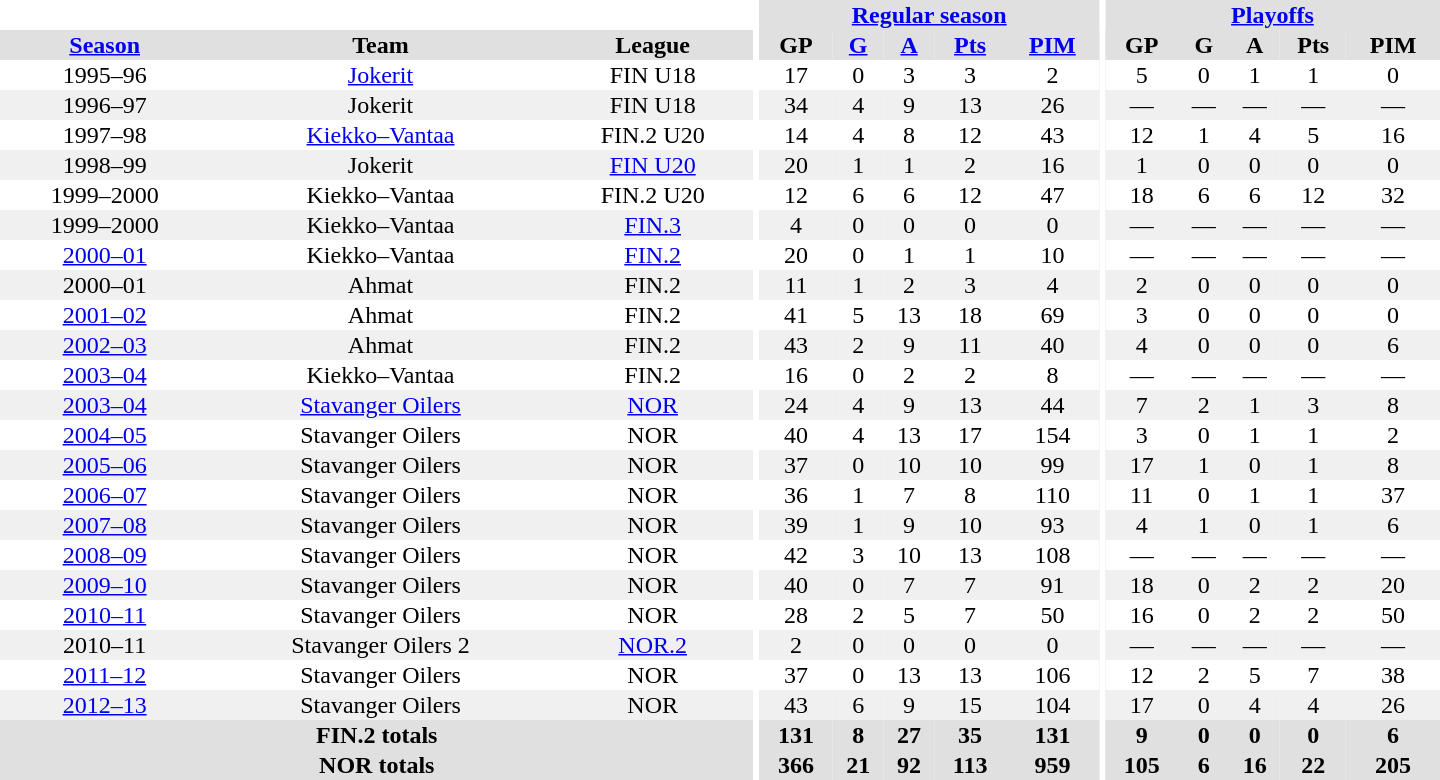<table border="0" cellpadding="1" cellspacing="0" style="text-align:center; width:60em">
<tr bgcolor="#e0e0e0">
<th colspan="3" bgcolor="#ffffff"></th>
<th rowspan="99" bgcolor="#ffffff"></th>
<th colspan="5"><a href='#'>Regular season</a></th>
<th rowspan="99" bgcolor="#ffffff"></th>
<th colspan="5"><a href='#'>Playoffs</a></th>
</tr>
<tr bgcolor="#e0e0e0">
<th><a href='#'>Season</a></th>
<th>Team</th>
<th>League</th>
<th>GP</th>
<th><a href='#'>G</a></th>
<th><a href='#'>A</a></th>
<th><a href='#'>Pts</a></th>
<th><a href='#'>PIM</a></th>
<th>GP</th>
<th>G</th>
<th>A</th>
<th>Pts</th>
<th>PIM</th>
</tr>
<tr>
<td>1995–96</td>
<td><a href='#'>Jokerit</a></td>
<td>FIN U18</td>
<td>17</td>
<td>0</td>
<td>3</td>
<td>3</td>
<td>2</td>
<td>5</td>
<td>0</td>
<td>1</td>
<td>1</td>
<td>0</td>
</tr>
<tr bgcolor="#f0f0f0">
<td>1996–97</td>
<td>Jokerit</td>
<td>FIN U18</td>
<td>34</td>
<td>4</td>
<td>9</td>
<td>13</td>
<td>26</td>
<td>—</td>
<td>—</td>
<td>—</td>
<td>—</td>
<td>—</td>
</tr>
<tr>
<td>1997–98</td>
<td><a href='#'>Kiekko–Vantaa</a></td>
<td>FIN.2 U20</td>
<td>14</td>
<td>4</td>
<td>8</td>
<td>12</td>
<td>43</td>
<td>12</td>
<td>1</td>
<td>4</td>
<td>5</td>
<td>16</td>
</tr>
<tr bgcolor="#f0f0f0">
<td>1998–99</td>
<td>Jokerit</td>
<td><a href='#'>FIN U20</a></td>
<td>20</td>
<td>1</td>
<td>1</td>
<td>2</td>
<td>16</td>
<td>1</td>
<td>0</td>
<td>0</td>
<td>0</td>
<td>0</td>
</tr>
<tr>
<td>1999–2000</td>
<td>Kiekko–Vantaa</td>
<td>FIN.2 U20</td>
<td>12</td>
<td>6</td>
<td>6</td>
<td>12</td>
<td>47</td>
<td>18</td>
<td>6</td>
<td>6</td>
<td>12</td>
<td>32</td>
</tr>
<tr bgcolor="#f0f0f0">
<td>1999–2000</td>
<td>Kiekko–Vantaa</td>
<td><a href='#'>FIN.3</a></td>
<td>4</td>
<td>0</td>
<td>0</td>
<td>0</td>
<td>0</td>
<td>—</td>
<td>—</td>
<td>—</td>
<td>—</td>
<td>—</td>
</tr>
<tr>
<td><a href='#'>2000–01</a></td>
<td>Kiekko–Vantaa</td>
<td><a href='#'>FIN.2</a></td>
<td>20</td>
<td>0</td>
<td>1</td>
<td>1</td>
<td>10</td>
<td>—</td>
<td>—</td>
<td>—</td>
<td>—</td>
<td>—</td>
</tr>
<tr bgcolor="#f0f0f0">
<td>2000–01</td>
<td>Ahmat</td>
<td>FIN.2</td>
<td>11</td>
<td>1</td>
<td>2</td>
<td>3</td>
<td>4</td>
<td>2</td>
<td>0</td>
<td>0</td>
<td>0</td>
<td>0</td>
</tr>
<tr>
<td><a href='#'>2001–02</a></td>
<td>Ahmat</td>
<td>FIN.2</td>
<td>41</td>
<td>5</td>
<td>13</td>
<td>18</td>
<td>69</td>
<td>3</td>
<td>0</td>
<td>0</td>
<td>0</td>
<td>0</td>
</tr>
<tr bgcolor="#f0f0f0">
<td><a href='#'>2002–03</a></td>
<td>Ahmat</td>
<td>FIN.2</td>
<td>43</td>
<td>2</td>
<td>9</td>
<td>11</td>
<td>40</td>
<td>4</td>
<td>0</td>
<td>0</td>
<td>0</td>
<td>6</td>
</tr>
<tr>
<td><a href='#'>2003–04</a></td>
<td>Kiekko–Vantaa</td>
<td>FIN.2</td>
<td>16</td>
<td>0</td>
<td>2</td>
<td>2</td>
<td>8</td>
<td>—</td>
<td>—</td>
<td>—</td>
<td>—</td>
<td>—</td>
</tr>
<tr bgcolor="#f0f0f0">
<td><a href='#'>2003–04</a></td>
<td><a href='#'>Stavanger Oilers</a></td>
<td><a href='#'>NOR</a></td>
<td>24</td>
<td>4</td>
<td>9</td>
<td>13</td>
<td>44</td>
<td>7</td>
<td>2</td>
<td>1</td>
<td>3</td>
<td>8</td>
</tr>
<tr>
<td><a href='#'>2004–05</a></td>
<td>Stavanger Oilers</td>
<td>NOR</td>
<td>40</td>
<td>4</td>
<td>13</td>
<td>17</td>
<td>154</td>
<td>3</td>
<td>0</td>
<td>1</td>
<td>1</td>
<td>2</td>
</tr>
<tr bgcolor="#f0f0f0">
<td><a href='#'>2005–06</a></td>
<td>Stavanger Oilers</td>
<td>NOR</td>
<td>37</td>
<td>0</td>
<td>10</td>
<td>10</td>
<td>99</td>
<td>17</td>
<td>1</td>
<td>0</td>
<td>1</td>
<td>8</td>
</tr>
<tr>
<td><a href='#'>2006–07</a></td>
<td>Stavanger Oilers</td>
<td>NOR</td>
<td>36</td>
<td>1</td>
<td>7</td>
<td>8</td>
<td>110</td>
<td>11</td>
<td>0</td>
<td>1</td>
<td>1</td>
<td>37</td>
</tr>
<tr bgcolor="#f0f0f0">
<td><a href='#'>2007–08</a></td>
<td>Stavanger Oilers</td>
<td>NOR</td>
<td>39</td>
<td>1</td>
<td>9</td>
<td>10</td>
<td>93</td>
<td>4</td>
<td>1</td>
<td>0</td>
<td>1</td>
<td>6</td>
</tr>
<tr>
<td><a href='#'>2008–09</a></td>
<td>Stavanger Oilers</td>
<td>NOR</td>
<td>42</td>
<td>3</td>
<td>10</td>
<td>13</td>
<td>108</td>
<td>—</td>
<td>—</td>
<td>—</td>
<td>—</td>
<td>—</td>
</tr>
<tr bgcolor="#f0f0f0">
<td><a href='#'>2009–10</a></td>
<td>Stavanger Oilers</td>
<td>NOR</td>
<td>40</td>
<td>0</td>
<td>7</td>
<td>7</td>
<td>91</td>
<td>18</td>
<td>0</td>
<td>2</td>
<td>2</td>
<td>20</td>
</tr>
<tr>
<td><a href='#'>2010–11</a></td>
<td>Stavanger Oilers</td>
<td>NOR</td>
<td>28</td>
<td>2</td>
<td>5</td>
<td>7</td>
<td>50</td>
<td>16</td>
<td>0</td>
<td>2</td>
<td>2</td>
<td>50</td>
</tr>
<tr bgcolor="#f0f0f0">
<td>2010–11</td>
<td>Stavanger Oilers 2</td>
<td><a href='#'>NOR.2</a></td>
<td>2</td>
<td>0</td>
<td>0</td>
<td>0</td>
<td>0</td>
<td>—</td>
<td>—</td>
<td>—</td>
<td>—</td>
<td>—</td>
</tr>
<tr>
<td><a href='#'>2011–12</a></td>
<td>Stavanger Oilers</td>
<td>NOR</td>
<td>37</td>
<td>0</td>
<td>13</td>
<td>13</td>
<td>106</td>
<td>12</td>
<td>2</td>
<td>5</td>
<td>7</td>
<td>38</td>
</tr>
<tr bgcolor="#f0f0f0">
<td><a href='#'>2012–13</a></td>
<td>Stavanger Oilers</td>
<td>NOR</td>
<td>43</td>
<td>6</td>
<td>9</td>
<td>15</td>
<td>104</td>
<td>17</td>
<td>0</td>
<td>4</td>
<td>4</td>
<td>26</td>
</tr>
<tr bgcolor="#e0e0e0">
<th colspan="3">FIN.2 totals</th>
<th>131</th>
<th>8</th>
<th>27</th>
<th>35</th>
<th>131</th>
<th>9</th>
<th>0</th>
<th>0</th>
<th>0</th>
<th>6</th>
</tr>
<tr bgcolor="#e0e0e0">
<th colspan="3">NOR totals</th>
<th>366</th>
<th>21</th>
<th>92</th>
<th>113</th>
<th>959</th>
<th>105</th>
<th>6</th>
<th>16</th>
<th>22</th>
<th>205</th>
</tr>
</table>
